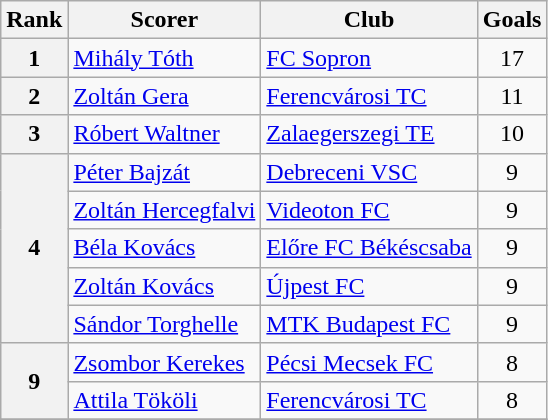<table class="wikitable" style="text-align:center">
<tr>
<th>Rank</th>
<th>Scorer</th>
<th>Club</th>
<th>Goals</th>
</tr>
<tr>
<th rowspan="1">1</th>
<td align=left> <a href='#'>Mihály Tóth</a></td>
<td align=left><a href='#'>FC Sopron</a></td>
<td>17</td>
</tr>
<tr>
<th rowspan="1">2</th>
<td align=left> <a href='#'>Zoltán Gera</a></td>
<td align=left><a href='#'>Ferencvárosi TC</a></td>
<td>11</td>
</tr>
<tr>
<th rowspan="1">3</th>
<td align=left> <a href='#'>Róbert Waltner</a></td>
<td align=left><a href='#'>Zalaegerszegi TE</a></td>
<td>10</td>
</tr>
<tr>
<th rowspan="5">4</th>
<td align=left> <a href='#'>Péter Bajzát</a></td>
<td align=left><a href='#'>Debreceni VSC</a></td>
<td>9</td>
</tr>
<tr>
<td align=left> <a href='#'>Zoltán Hercegfalvi</a></td>
<td align=left><a href='#'>Videoton FC</a></td>
<td>9</td>
</tr>
<tr>
<td align=left> <a href='#'>Béla Kovács</a></td>
<td align=left><a href='#'>Előre FC Békéscsaba</a></td>
<td>9</td>
</tr>
<tr>
<td align=left> <a href='#'>Zoltán Kovács</a></td>
<td align=left><a href='#'>Újpest FC</a></td>
<td>9</td>
</tr>
<tr>
<td align=left> <a href='#'>Sándor Torghelle</a></td>
<td align=left><a href='#'>MTK Budapest FC</a></td>
<td>9</td>
</tr>
<tr>
<th rowspan="2">9</th>
<td align=left> <a href='#'>Zsombor Kerekes</a></td>
<td align=left><a href='#'>Pécsi Mecsek FC</a></td>
<td>8</td>
</tr>
<tr>
<td align=left> <a href='#'>Attila Tököli</a></td>
<td align=left><a href='#'>Ferencvárosi TC</a></td>
<td>8</td>
</tr>
<tr>
</tr>
</table>
